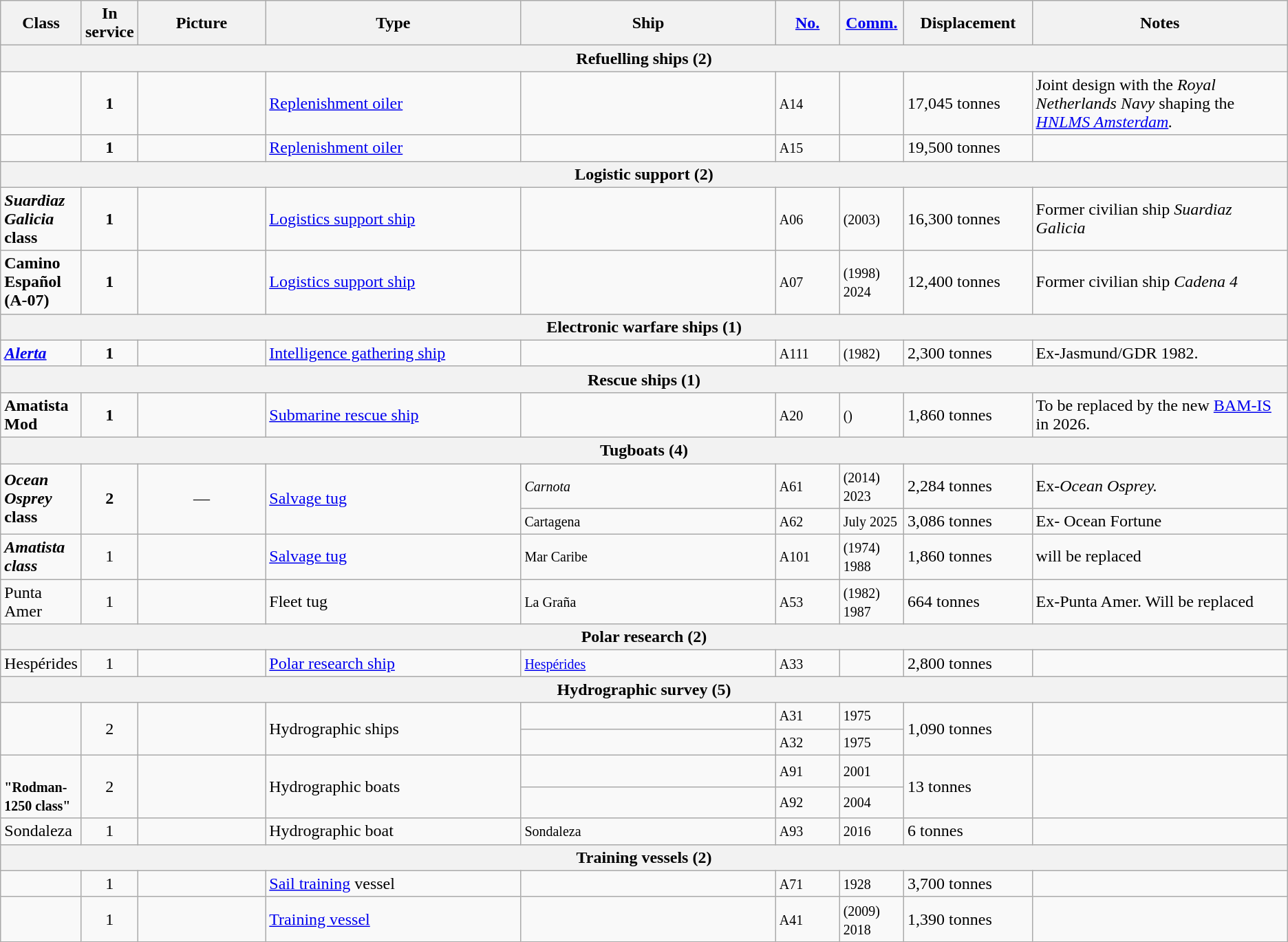<table class="wikitable">
<tr>
<th>Class</th>
<th>In service</th>
<th style="width:10%;">Picture</th>
<th style="width:20%;">Type</th>
<th style="width:20%;">Ship</th>
<th style="width: 5%;"><a href='#'>No.</a></th>
<th style="width: 5%;"><a href='#'>Comm.</a></th>
<th style="width:10%;">Displacement</th>
<th style="width:20%;">Notes</th>
</tr>
<tr>
<th colspan="9"><strong>Refuelling ships (2)</strong></th>
</tr>
<tr>
<td><strong></strong></td>
<td style="text-align: center;"><strong>1</strong></td>
<td></td>
<td><a href='#'>Replenishment oiler</a></td>
<td><small></small></td>
<td><small>A14</small></td>
<td><small></small></td>
<td>17,045 tonnes</td>
<td>Joint design with the <em>Royal Netherlands Navy</em> shaping the <em><a href='#'>HNLMS Amsterdam</a>.</em></td>
</tr>
<tr>
<td><strong></strong></td>
<td style="text-align: center;"><strong>1</strong></td>
<td rowspan="1"></td>
<td><a href='#'>Replenishment oiler</a></td>
<td><small></small></td>
<td><small>A15</small></td>
<td><small></small></td>
<td rowspan="1">19,500 tonnes</td>
<td></td>
</tr>
<tr>
<th colspan="9">Logistic support (2)</th>
</tr>
<tr>
<td><strong><em>Suardiaz Galicia</em></strong> <strong>class</strong></td>
<td style="text-align: center;"><strong>1</strong></td>
<td></td>
<td><a href='#'>Logistics support ship</a></td>
<td><small></small></td>
<td><small>A06</small></td>
<td><small>(2003)<br></small></td>
<td>16,300 tonnes</td>
<td>Former civilian ship <em>Suardiaz Galicia</em></td>
</tr>
<tr>
<td><strong>Camino Español (A-07)</strong></td>
<td style="text-align: center;"><strong>1</strong></td>
<td></td>
<td><a href='#'>Logistics support ship</a></td>
<td><em><small></small></em></td>
<td><small>A07</small></td>
<td><small>(1998)</small><br><small>2024</small></td>
<td>12,400 tonnes</td>
<td>Former civilian ship <em>Cadena 4</em></td>
</tr>
<tr>
<th colspan="9">Electronic warfare ships (1)</th>
</tr>
<tr>
<td><a href='#'><strong><em>Alerta</em></strong></a></td>
<td style="text-align: center;"><strong>1</strong></td>
<td></td>
<td><a href='#'>Intelligence gathering ship</a></td>
<td><small></small></td>
<td><small>A111</small></td>
<td><small>(1982)<br></small></td>
<td>2,300 tonnes</td>
<td>Ex-Jasmund/GDR 1982.</td>
</tr>
<tr>
<th colspan="9">Rescue ships (1)</th>
</tr>
<tr>
<td><strong>Amatista Mod</strong></td>
<td style="text-align: center;"><strong>1</strong></td>
<td style="text-align: center;"></td>
<td><a href='#'>Submarine rescue ship</a></td>
<td><em><small></small></em></td>
<td><small>A20</small></td>
<td><small>()<br></small></td>
<td>1,860 tonnes</td>
<td>To be replaced by the new <a href='#'>BAM-IS</a> in 2026.</td>
</tr>
<tr>
<th colspan="9">Tugboats (4)</th>
</tr>
<tr>
<td rowspan="2"><strong><em>Ocean Osprey</em></strong> <strong>class</strong></td>
<td rowspan="2" style="text-align: center;"><strong>2</strong></td>
<td rowspan="2" style="text-align: center;">—</td>
<td rowspan="2"><a href='#'>Salvage tug</a></td>
<td><em><small>Carnota</small></em></td>
<td><small>A61</small></td>
<td><small>(2014)<br>2023</small></td>
<td>2,284 tonnes</td>
<td>Ex-<em>Ocean Osprey.</em></td>
</tr>
<tr>
<td><small>Cartagena</small></td>
<td><small>A62</small></td>
<td><small>July 2025</small></td>
<td>3,086 tonnes</td>
<td>Ex- Ocean Fortune</td>
</tr>
<tr>
<td><strong><em>Amatista<em> class<strong></td>
<td style="text-align: center;"></strong>1<strong></td>
<td style="text-align: center;"></td>
<td><a href='#'>Salvage tug</a></td>
<td></em><small>Mar Caribe</small><em></td>
<td><small>A101</small></td>
<td><small>(1974)<br>1988</small></td>
<td>1,860 tonnes</td>
<td>will be replaced</td>
</tr>
<tr>
<td></em></strong>Punta Amer<strong><em></td>
<td style="text-align: center;"></strong>1<strong></td>
<td style="text-align: center;"></td>
<td>Fleet tug</td>
<td></em><small>La Graña</small><em></td>
<td><small>A53</small></td>
<td><small>(1982)<br>1987</small></td>
<td>664 tonnes</td>
<td>Ex-</em>Punta Amer. Will be replaced<em></td>
</tr>
<tr>
<th colspan="9">Polar research (2)</th>
</tr>
<tr>
<td></em></strong>Hespérides<strong><em></td>
<td style="text-align: center;"></strong>1<strong></td>
<td></td>
<td><a href='#'>Polar research ship</a></td>
<td></em><a href='#'><small>Hespérides</small></a><em></td>
<td><small>A33</small></td>
<td><small></small></td>
<td>2,800 tonnes</td>
<td></td>
</tr>
<tr>
<th colspan="9">Hydrographic survey (5)</th>
</tr>
<tr>
<td rowspan="2"></em></strong><strong><em></td>
<td rowspan="2" style="text-align: center;"></strong>2<strong></td>
<td rowspan="2"></td>
<td rowspan="2">Hydrographic ships</td>
<td></em><small></small><em></td>
<td><small>A31</small></td>
<td><small>1975</small></td>
<td rowspan="2">1,090 tonnes</td>
<td rowspan="2"></td>
</tr>
<tr>
<td></em><small></small><em></td>
<td><small>A32</small></td>
<td><small>1975</small></td>
</tr>
<tr>
<td rowspan="2"></em></strong><strong><em><br><small></em>"Rodman-1250 class"<em></small></td>
<td rowspan="2" style="text-align: center;"></strong>2<strong></td>
<td rowspan="2" style="text-align: center;"></td>
<td rowspan="2">Hydrographic boats</td>
<td></em><small></small><em></td>
<td><small>A91</small></td>
<td><small>2001</small></td>
<td rowspan="2">13 tonnes</td>
<td rowspan="2"></td>
</tr>
<tr>
<td></em><small></small><em></td>
<td><small>A92</small></td>
<td><small>2004</small></td>
</tr>
<tr>
<td></em></strong>Sondaleza<strong><em></td>
<td style="text-align: center;"></strong>1<strong></td>
<td></td>
<td>Hydrographic boat</td>
<td></em><small>Sondaleza</small><em></td>
<td><small>A93</small></td>
<td><small>2016</small></td>
<td>6 tonnes</td>
<td></td>
</tr>
<tr>
<th colspan="9">Training vessels (2)</th>
</tr>
<tr>
<td></strong><strong></td>
<td style="text-align: center;"></strong>1<strong></td>
<td style="text-align: center;"></td>
<td><a href='#'>Sail training</a> vessel</td>
<td><small></small></td>
<td><small>A71</small></td>
<td><small>1928</small></td>
<td>3,700 tonnes</td>
<td></td>
</tr>
<tr>
<td></em></strong><strong><em></td>
<td style="text-align: center;"></strong>1<strong></td>
<td style="text-align: center;"></td>
<td><a href='#'>Training vessel</a></td>
<td></em><small></small><em></td>
<td><small>A41</small></td>
<td><small>(2009)<br>2018</small></td>
<td>1,390 tonnes</td>
<td></td>
</tr>
</table>
